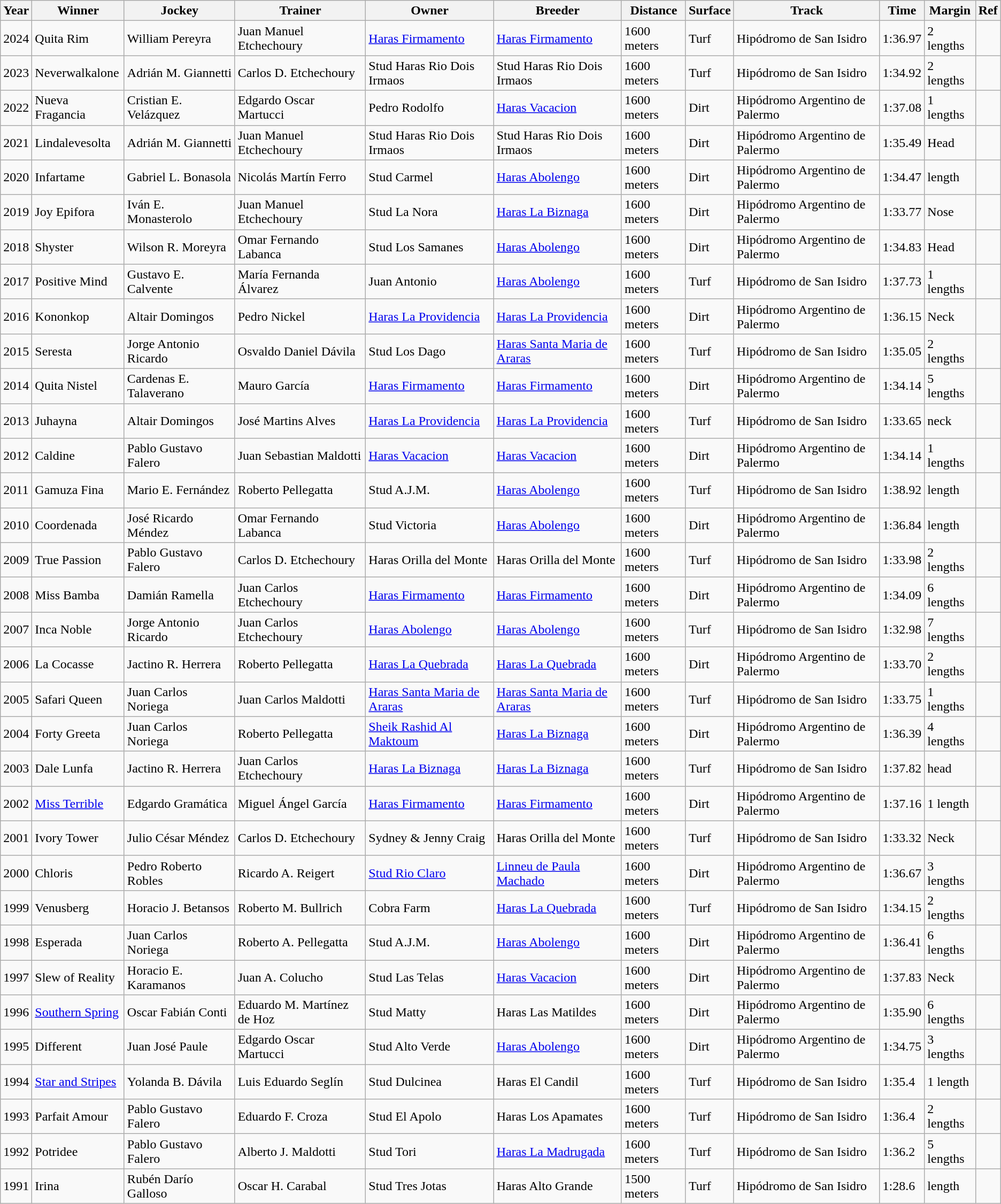<table class="wikitable">
<tr>
<th>Year</th>
<th>Winner</th>
<th>Jockey</th>
<th>Trainer</th>
<th>Owner</th>
<th>Breeder</th>
<th>Distance</th>
<th>Surface</th>
<th>Track</th>
<th>Time</th>
<th>Margin</th>
<th>Ref</th>
</tr>
<tr>
<td>2024</td>
<td>Quita Rim</td>
<td>William Pereyra</td>
<td>Juan Manuel Etchechoury</td>
<td><a href='#'>Haras Firmamento</a></td>
<td><a href='#'>Haras Firmamento</a></td>
<td>1600 meters</td>
<td>Turf</td>
<td>Hipódromo de San Isidro</td>
<td>1:36.97</td>
<td>2 lengths</td>
<td></td>
</tr>
<tr>
<td>2023</td>
<td>Neverwalkalone</td>
<td>Adrián M. Giannetti</td>
<td>Carlos D. Etchechoury</td>
<td>Stud Haras Rio Dois Irmaos</td>
<td>Stud Haras Rio Dois Irmaos</td>
<td>1600 meters</td>
<td>Turf</td>
<td>Hipódromo de San Isidro</td>
<td>1:34.92</td>
<td>2 lengths</td>
<td></td>
</tr>
<tr>
<td>2022</td>
<td>Nueva Fragancia</td>
<td>Cristian E. Velázquez</td>
<td>Edgardo Oscar Martucci</td>
<td>Pedro Rodolfo</td>
<td><a href='#'>Haras Vacacion</a></td>
<td>1600 meters</td>
<td>Dirt</td>
<td>Hipódromo Argentino de Palermo</td>
<td>1:37.08</td>
<td>1 lengths</td>
<td></td>
</tr>
<tr>
<td>2021</td>
<td>Lindalevesolta</td>
<td>Adrián M. Giannetti</td>
<td>Juan Manuel Etchechoury</td>
<td>Stud Haras Rio Dois Irmaos</td>
<td>Stud Haras Rio Dois Irmaos</td>
<td>1600 meters</td>
<td>Dirt</td>
<td>Hipódromo Argentino de Palermo</td>
<td>1:35.49</td>
<td>Head</td>
<td></td>
</tr>
<tr>
<td>2020</td>
<td>Infartame</td>
<td>Gabriel L. Bonasola</td>
<td>Nicolás Martín Ferro</td>
<td>Stud Carmel</td>
<td><a href='#'>Haras Abolengo</a></td>
<td>1600 meters</td>
<td>Dirt</td>
<td>Hipódromo Argentino de Palermo</td>
<td>1:34.47</td>
<td> length</td>
<td></td>
</tr>
<tr>
<td>2019</td>
<td>Joy Epifora</td>
<td>Iván E. Monasterolo</td>
<td>Juan Manuel Etchechoury</td>
<td>Stud La Nora</td>
<td><a href='#'>Haras La Biznaga</a></td>
<td>1600 meters</td>
<td>Dirt</td>
<td>Hipódromo Argentino de Palermo</td>
<td>1:33.77</td>
<td>Nose</td>
<td></td>
</tr>
<tr>
<td>2018</td>
<td>Shyster</td>
<td>Wilson R. Moreyra</td>
<td>Omar Fernando Labanca</td>
<td>Stud Los Samanes</td>
<td><a href='#'>Haras Abolengo</a></td>
<td>1600 meters</td>
<td>Dirt</td>
<td>Hipódromo Argentino de Palermo</td>
<td>1:34.83</td>
<td>Head</td>
<td></td>
</tr>
<tr>
<td>2017</td>
<td>Positive Mind</td>
<td>Gustavo E. Calvente</td>
<td>María Fernanda Álvarez</td>
<td>Juan Antonio</td>
<td><a href='#'>Haras Abolengo</a></td>
<td>1600 meters</td>
<td>Turf</td>
<td>Hipódromo de San Isidro</td>
<td>1:37.73</td>
<td>1 lengths</td>
<td></td>
</tr>
<tr>
<td>2016</td>
<td>Kononkop</td>
<td>Altair Domingos</td>
<td>Pedro Nickel</td>
<td><a href='#'>Haras La Providencia</a></td>
<td><a href='#'>Haras La Providencia</a></td>
<td>1600 meters</td>
<td>Dirt</td>
<td>Hipódromo Argentino de Palermo</td>
<td>1:36.15</td>
<td>Neck</td>
<td></td>
</tr>
<tr>
<td>2015</td>
<td>Seresta</td>
<td>Jorge Antonio Ricardo</td>
<td>Osvaldo Daniel Dávila</td>
<td>Stud Los Dago</td>
<td><a href='#'>Haras Santa Maria de Araras</a></td>
<td>1600 meters</td>
<td>Turf</td>
<td>Hipódromo de San Isidro</td>
<td>1:35.05</td>
<td>2 lengths</td>
<td></td>
</tr>
<tr>
<td>2014</td>
<td>Quita Nistel</td>
<td>Cardenas E. Talaverano</td>
<td>Mauro García</td>
<td><a href='#'>Haras Firmamento</a></td>
<td><a href='#'>Haras Firmamento</a></td>
<td>1600 meters</td>
<td>Dirt</td>
<td>Hipódromo Argentino de Palermo</td>
<td>1:34.14</td>
<td>5 lengths</td>
<td></td>
</tr>
<tr>
<td>2013</td>
<td>Juhayna</td>
<td>Altair Domingos</td>
<td>José Martins Alves</td>
<td><a href='#'>Haras La Providencia</a></td>
<td><a href='#'>Haras La Providencia</a></td>
<td>1600 meters</td>
<td>Turf</td>
<td>Hipódromo de San Isidro</td>
<td>1:33.65</td>
<td> neck</td>
<td></td>
</tr>
<tr>
<td>2012</td>
<td>Caldine</td>
<td>Pablo Gustavo Falero</td>
<td>Juan Sebastian Maldotti</td>
<td><a href='#'>Haras Vacacion</a></td>
<td><a href='#'>Haras Vacacion</a></td>
<td>1600 meters</td>
<td>Dirt</td>
<td>Hipódromo Argentino de Palermo</td>
<td>1:34.14</td>
<td>1 lengths</td>
<td></td>
</tr>
<tr>
<td>2011</td>
<td>Gamuza Fina</td>
<td>Mario E. Fernández</td>
<td>Roberto Pellegatta</td>
<td>Stud A.J.M.</td>
<td><a href='#'>Haras Abolengo</a></td>
<td>1600 meters</td>
<td>Turf</td>
<td>Hipódromo de San Isidro</td>
<td>1:38.92</td>
<td> length</td>
<td></td>
</tr>
<tr>
<td>2010</td>
<td>Coordenada</td>
<td>José Ricardo Méndez</td>
<td>Omar Fernando Labanca</td>
<td>Stud Victoria</td>
<td><a href='#'>Haras Abolengo</a></td>
<td>1600 meters</td>
<td>Dirt</td>
<td>Hipódromo Argentino de Palermo</td>
<td>1:36.84</td>
<td> length</td>
<td></td>
</tr>
<tr>
<td>2009</td>
<td>True Passion</td>
<td>Pablo Gustavo Falero</td>
<td>Carlos D. Etchechoury</td>
<td>Haras Orilla del Monte</td>
<td>Haras Orilla del Monte</td>
<td>1600 meters</td>
<td>Turf</td>
<td>Hipódromo de San Isidro</td>
<td>1:33.98</td>
<td>2 lengths</td>
<td></td>
</tr>
<tr>
<td>2008</td>
<td>Miss Bamba</td>
<td>Damián Ramella</td>
<td>Juan Carlos Etchechoury</td>
<td><a href='#'>Haras Firmamento</a></td>
<td><a href='#'>Haras Firmamento</a></td>
<td>1600 meters</td>
<td>Dirt</td>
<td>Hipódromo Argentino de Palermo</td>
<td>1:34.09</td>
<td>6 lengths</td>
<td></td>
</tr>
<tr>
<td>2007</td>
<td>Inca Noble</td>
<td>Jorge Antonio Ricardo</td>
<td>Juan Carlos Etchechoury</td>
<td><a href='#'>Haras Abolengo</a></td>
<td><a href='#'>Haras Abolengo</a></td>
<td>1600 meters</td>
<td>Turf</td>
<td>Hipódromo de San Isidro</td>
<td>1:32.98</td>
<td>7 lengths</td>
<td></td>
</tr>
<tr>
<td>2006</td>
<td>La Cocasse</td>
<td>Jactino R. Herrera</td>
<td>Roberto Pellegatta</td>
<td><a href='#'>Haras La Quebrada</a></td>
<td><a href='#'>Haras La Quebrada</a></td>
<td>1600 meters</td>
<td>Dirt</td>
<td>Hipódromo Argentino de Palermo</td>
<td>1:33.70</td>
<td>2 lengths</td>
<td></td>
</tr>
<tr>
<td>2005</td>
<td>Safari Queen</td>
<td>Juan Carlos Noriega</td>
<td>Juan Carlos Maldotti</td>
<td><a href='#'>Haras Santa Maria de Araras</a></td>
<td><a href='#'>Haras Santa Maria de Araras</a></td>
<td>1600 meters</td>
<td>Turf</td>
<td>Hipódromo de San Isidro</td>
<td>1:33.75</td>
<td>1 lengths</td>
<td></td>
</tr>
<tr>
<td>2004</td>
<td>Forty Greeta</td>
<td>Juan Carlos Noriega</td>
<td>Roberto Pellegatta</td>
<td><a href='#'>Sheik Rashid Al Maktoum</a></td>
<td><a href='#'>Haras La Biznaga</a></td>
<td>1600 meters</td>
<td>Dirt</td>
<td>Hipódromo Argentino de Palermo</td>
<td>1:36.39</td>
<td>4 lengths</td>
<td></td>
</tr>
<tr>
<td>2003</td>
<td>Dale Lunfa</td>
<td>Jactino R. Herrera</td>
<td>Juan Carlos Etchechoury</td>
<td><a href='#'>Haras La Biznaga</a></td>
<td><a href='#'>Haras La Biznaga</a></td>
<td>1600 meters</td>
<td>Turf</td>
<td>Hipódromo de San Isidro</td>
<td>1:37.82</td>
<td> head</td>
<td></td>
</tr>
<tr>
<td>2002</td>
<td><a href='#'>Miss Terrible</a></td>
<td>Edgardo Gramática</td>
<td>Miguel Ángel García</td>
<td><a href='#'>Haras Firmamento</a></td>
<td><a href='#'>Haras Firmamento</a></td>
<td>1600 meters</td>
<td>Dirt</td>
<td>Hipódromo Argentino de Palermo</td>
<td>1:37.16</td>
<td>1 length</td>
<td></td>
</tr>
<tr>
<td>2001</td>
<td>Ivory Tower</td>
<td>Julio César Méndez</td>
<td>Carlos D. Etchechoury</td>
<td>Sydney & Jenny Craig</td>
<td>Haras Orilla del Monte</td>
<td>1600 meters</td>
<td>Turf</td>
<td>Hipódromo de San Isidro</td>
<td>1:33.32</td>
<td>Neck</td>
<td></td>
</tr>
<tr>
<td>2000</td>
<td>Chloris</td>
<td>Pedro Roberto Robles</td>
<td>Ricardo A. Reigert</td>
<td><a href='#'>Stud Rio Claro</a></td>
<td><a href='#'>Linneu de Paula Machado</a></td>
<td>1600 meters</td>
<td>Dirt</td>
<td>Hipódromo Argentino de Palermo</td>
<td>1:36.67</td>
<td>3 lengths</td>
<td></td>
</tr>
<tr>
<td>1999</td>
<td>Venusberg</td>
<td>Horacio J. Betansos</td>
<td>Roberto M. Bullrich</td>
<td>Cobra Farm</td>
<td><a href='#'>Haras La Quebrada</a></td>
<td>1600 meters</td>
<td>Turf</td>
<td>Hipódromo de San Isidro</td>
<td>1:34.15</td>
<td>2 lengths</td>
<td></td>
</tr>
<tr>
<td>1998</td>
<td>Esperada</td>
<td>Juan Carlos Noriega</td>
<td>Roberto A. Pellegatta</td>
<td>Stud A.J.M.</td>
<td><a href='#'>Haras Abolengo</a></td>
<td>1600 meters</td>
<td>Dirt</td>
<td>Hipódromo Argentino de Palermo</td>
<td>1:36.41</td>
<td>6 lengths</td>
<td></td>
</tr>
<tr>
<td>1997</td>
<td>Slew of Reality</td>
<td>Horacio E. Karamanos</td>
<td>Juan A. Colucho</td>
<td>Stud Las Telas</td>
<td><a href='#'>Haras Vacacion</a></td>
<td>1600 meters</td>
<td>Dirt</td>
<td>Hipódromo Argentino de Palermo</td>
<td>1:37.83</td>
<td>Neck</td>
<td></td>
</tr>
<tr>
<td>1996</td>
<td><a href='#'>Southern Spring</a></td>
<td>Oscar Fabián Conti</td>
<td>Eduardo M. Martínez de Hoz</td>
<td>Stud Matty</td>
<td>Haras Las Matildes</td>
<td>1600 meters</td>
<td>Dirt</td>
<td>Hipódromo Argentino de Palermo</td>
<td>1:35.90</td>
<td>6 lengths</td>
<td></td>
</tr>
<tr>
<td>1995</td>
<td>Different</td>
<td>Juan José Paule</td>
<td>Edgardo Oscar Martucci</td>
<td>Stud Alto Verde</td>
<td><a href='#'>Haras Abolengo</a></td>
<td>1600 meters</td>
<td>Dirt</td>
<td>Hipódromo Argentino de Palermo</td>
<td>1:34.75</td>
<td>3 lengths</td>
<td></td>
</tr>
<tr>
<td>1994</td>
<td><a href='#'>Star and Stripes</a></td>
<td>Yolanda B. Dávila</td>
<td>Luis Eduardo Seglín</td>
<td>Stud Dulcinea</td>
<td>Haras El Candil</td>
<td>1600 meters</td>
<td>Turf</td>
<td>Hipódromo de San Isidro</td>
<td>1:35.4</td>
<td>1 length</td>
<td></td>
</tr>
<tr>
<td>1993</td>
<td>Parfait Amour</td>
<td>Pablo Gustavo Falero</td>
<td>Eduardo F. Croza</td>
<td>Stud El Apolo</td>
<td>Haras Los Apamates</td>
<td>1600 meters</td>
<td>Turf</td>
<td>Hipódromo de San Isidro</td>
<td>1:36.4</td>
<td>2 lengths</td>
<td></td>
</tr>
<tr>
<td>1992</td>
<td>Potridee</td>
<td>Pablo Gustavo Falero</td>
<td>Alberto J. Maldotti</td>
<td>Stud Tori</td>
<td><a href='#'>Haras La Madrugada</a></td>
<td>1600 meters</td>
<td>Turf</td>
<td>Hipódromo de San Isidro</td>
<td>1:36.2</td>
<td>5 lengths</td>
<td></td>
</tr>
<tr>
<td>1991</td>
<td>Irina</td>
<td>Rubén Darío Galloso</td>
<td>Oscar H. Carabal</td>
<td>Stud Tres Jotas</td>
<td>Haras Alto Grande</td>
<td>1500 meters</td>
<td>Turf</td>
<td>Hipódromo de San Isidro</td>
<td>1:28.6</td>
<td> length</td>
<td></td>
</tr>
</table>
